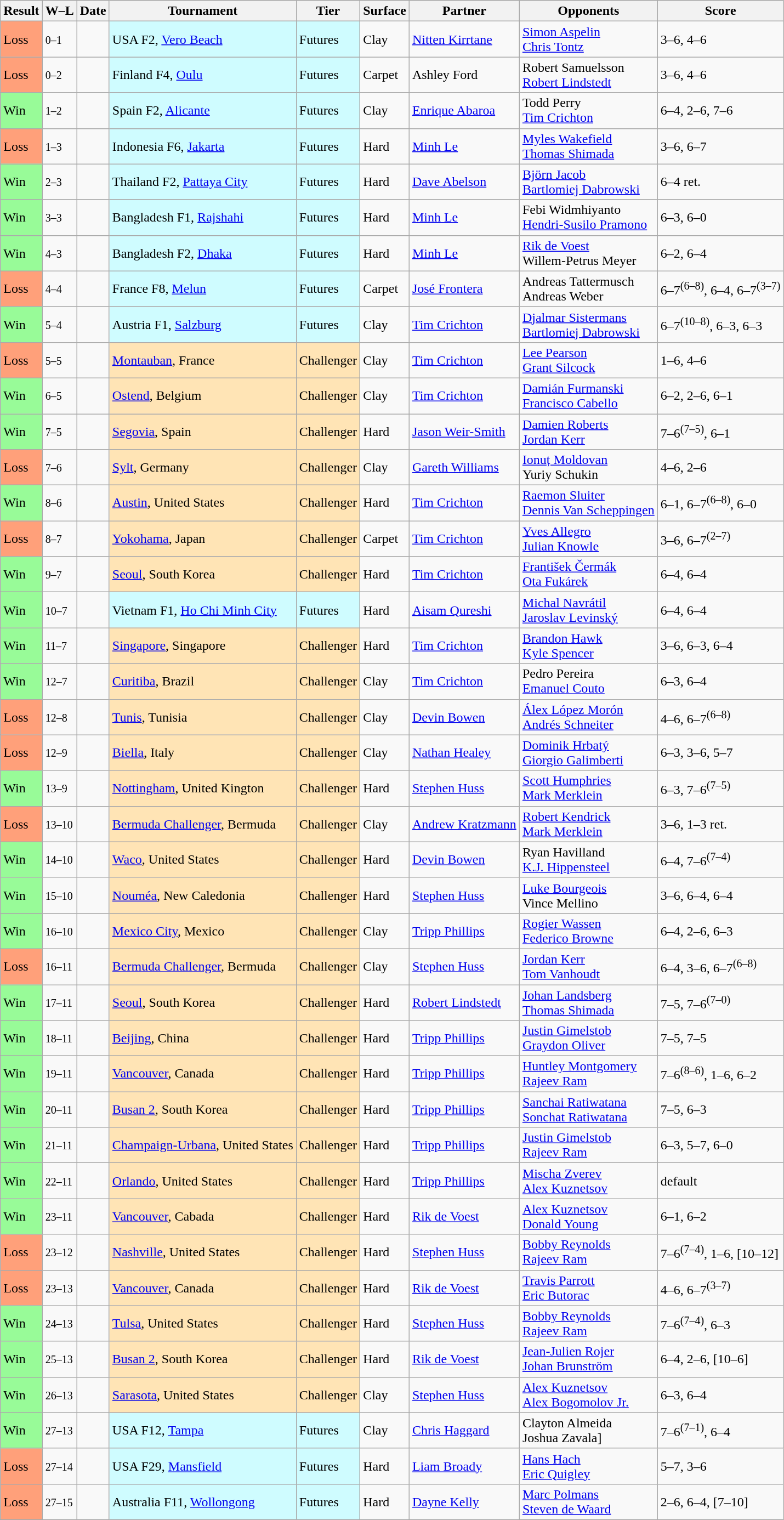<table class="sortable wikitable">
<tr>
<th>Result</th>
<th class="unsortable">W–L</th>
<th>Date</th>
<th>Tournament</th>
<th>Tier</th>
<th>Surface</th>
<th>Partner</th>
<th>Opponents</th>
<th class="unsortable">Score</th>
</tr>
<tr>
<td bgcolor=FFA07A>Loss</td>
<td><small>0–1</small></td>
<td></td>
<td style="background:#cffcff;">USA F2, <a href='#'>Vero Beach</a></td>
<td style="background:#cffcff;">Futures</td>
<td>Clay</td>
<td> <a href='#'>Nitten Kirrtane</a></td>
<td> <a href='#'>Simon Aspelin</a> <br>  <a href='#'>Chris Tontz</a></td>
<td>3–6, 4–6</td>
</tr>
<tr>
<td bgcolor=FFA07A>Loss</td>
<td><small>0–2</small></td>
<td></td>
<td style="background:#cffcff;">Finland F4, <a href='#'>Oulu</a></td>
<td style="background:#cffcff;">Futures</td>
<td>Carpet</td>
<td> Ashley Ford</td>
<td> Robert Samuelsson <br>  <a href='#'>Robert Lindstedt</a></td>
<td>3–6, 4–6</td>
</tr>
<tr>
<td bgcolor=98FB98>Win</td>
<td><small>1–2</small></td>
<td></td>
<td style="background:#cffcff;">Spain F2, <a href='#'>Alicante</a></td>
<td style="background:#cffcff;">Futures</td>
<td>Clay</td>
<td> <a href='#'>Enrique Abaroa</a></td>
<td> Todd Perry <br>  <a href='#'>Tim Crichton</a></td>
<td>6–4, 2–6, 7–6</td>
</tr>
<tr>
<td bgcolor=FFA07A>Loss</td>
<td><small>1–3</small></td>
<td></td>
<td style="background:#cffcff;">Indonesia F6, <a href='#'>Jakarta</a></td>
<td style="background:#cffcff;">Futures</td>
<td>Hard</td>
<td> <a href='#'>Minh Le</a></td>
<td> <a href='#'>Myles Wakefield</a> <br>  <a href='#'>Thomas Shimada</a></td>
<td>3–6, 6–7</td>
</tr>
<tr>
<td bgcolor=98FB98>Win</td>
<td><small>2–3</small></td>
<td></td>
<td style="background:#cffcff;">Thailand F2, <a href='#'>Pattaya City</a></td>
<td style="background:#cffcff;">Futures</td>
<td>Hard</td>
<td> <a href='#'>Dave Abelson</a></td>
<td> <a href='#'>Björn Jacob</a> <br>  <a href='#'>Bartlomiej Dabrowski</a></td>
<td>6–4 ret.</td>
</tr>
<tr>
<td bgcolor=98FB98>Win</td>
<td><small>3–3</small></td>
<td></td>
<td style="background:#cffcff;">Bangladesh F1, <a href='#'>Rajshahi</a></td>
<td style="background:#cffcff;">Futures</td>
<td>Hard</td>
<td> <a href='#'>Minh Le</a></td>
<td> Febi Widmhiyanto <br>  <a href='#'>Hendri-Susilo Pramono</a></td>
<td>6–3, 6–0</td>
</tr>
<tr>
<td bgcolor=98FB98>Win</td>
<td><small>4–3</small></td>
<td></td>
<td style="background:#cffcff;">Bangladesh F2, <a href='#'>Dhaka</a></td>
<td style="background:#cffcff;">Futures</td>
<td>Hard</td>
<td> <a href='#'>Minh Le</a></td>
<td> <a href='#'>Rik de Voest</a> <br>  Willem-Petrus Meyer</td>
<td>6–2, 6–4</td>
</tr>
<tr>
<td bgcolor=FFA07A>Loss</td>
<td><small>4–4</small></td>
<td></td>
<td style="background:#cffcff;">France F8, <a href='#'>Melun</a></td>
<td style="background:#cffcff;">Futures</td>
<td>Carpet</td>
<td> <a href='#'>José Frontera</a></td>
<td> Andreas Tattermusch <br>  Andreas Weber</td>
<td>6–7<sup>(6–8)</sup>, 6–4, 6–7<sup>(3–7)</sup></td>
</tr>
<tr>
<td bgcolor=98FB98>Win</td>
<td><small>5–4</small></td>
<td></td>
<td style="background:#cffcff;">Austria F1, <a href='#'>Salzburg</a></td>
<td style="background:#cffcff;">Futures</td>
<td>Clay</td>
<td> <a href='#'>Tim Crichton</a></td>
<td> <a href='#'>Djalmar Sistermans</a> <br>  <a href='#'>Bartlomiej Dabrowski</a></td>
<td>6–7<sup>(10–8)</sup>, 6–3, 6–3</td>
</tr>
<tr>
<td bgcolor=FFA07A>Loss</td>
<td><small>5–5</small></td>
<td></td>
<td style="background:moccasin;"><a href='#'>Montauban</a>, France</td>
<td style="background:moccasin;">Challenger</td>
<td>Clay</td>
<td> <a href='#'>Tim Crichton</a></td>
<td> <a href='#'>Lee Pearson</a> <br>  <a href='#'>Grant Silcock</a></td>
<td>1–6, 4–6</td>
</tr>
<tr>
<td bgcolor=98FB98>Win</td>
<td><small>6–5</small></td>
<td></td>
<td style="background:moccasin;"><a href='#'>Ostend</a>, Belgium</td>
<td style="background:moccasin;">Challenger</td>
<td>Clay</td>
<td> <a href='#'>Tim Crichton</a></td>
<td> <a href='#'>Damián Furmanski</a> <br>  <a href='#'>Francisco Cabello</a></td>
<td>6–2, 2–6, 6–1</td>
</tr>
<tr>
<td bgcolor=98FB98>Win</td>
<td><small>7–5</small></td>
<td></td>
<td style="background:moccasin;"><a href='#'>Segovia</a>, Spain</td>
<td style="background:moccasin;">Challenger</td>
<td>Hard</td>
<td> <a href='#'>Jason Weir-Smith</a></td>
<td> <a href='#'>Damien Roberts</a> <br>  <a href='#'>Jordan Kerr</a></td>
<td>7–6<sup>(7–5)</sup>, 6–1</td>
</tr>
<tr>
<td bgcolor=FFA07A>Loss</td>
<td><small>7–6</small></td>
<td></td>
<td style="background:moccasin;"><a href='#'>Sylt</a>, Germany</td>
<td style="background:moccasin;">Challenger</td>
<td>Clay</td>
<td> <a href='#'>Gareth Williams</a></td>
<td> <a href='#'>Ionuț Moldovan</a> <br>  Yuriy Schukin</td>
<td>4–6, 2–6</td>
</tr>
<tr>
<td bgcolor=98FB98>Win</td>
<td><small>8–6</small></td>
<td></td>
<td style="background:moccasin;"><a href='#'>Austin</a>, United States</td>
<td style="background:moccasin;">Challenger</td>
<td>Hard</td>
<td> <a href='#'>Tim Crichton</a></td>
<td> <a href='#'>Raemon Sluiter</a> <br>  <a href='#'>Dennis Van Scheppingen</a></td>
<td>6–1, 6–7<sup>(6–8)</sup>, 6–0</td>
</tr>
<tr>
<td bgcolor=FFA07A>Loss</td>
<td><small>8–7</small></td>
<td></td>
<td style="background:moccasin;"><a href='#'>Yokohama</a>, Japan</td>
<td style="background:moccasin;">Challenger</td>
<td>Carpet</td>
<td> <a href='#'>Tim Crichton</a></td>
<td> <a href='#'>Yves Allegro</a> <br>  <a href='#'>Julian Knowle</a></td>
<td>3–6, 6–7<sup>(2–7)</sup></td>
</tr>
<tr>
<td bgcolor=98FB98>Win</td>
<td><small>9–7</small></td>
<td></td>
<td style="background:moccasin;"><a href='#'>Seoul</a>, South Korea</td>
<td style="background:moccasin;">Challenger</td>
<td>Hard</td>
<td> <a href='#'>Tim Crichton</a></td>
<td> <a href='#'>František Čermák</a> <br>  <a href='#'>Ota Fukárek</a></td>
<td>6–4, 6–4</td>
</tr>
<tr>
<td bgcolor=98FB98>Win</td>
<td><small>10–7</small></td>
<td></td>
<td style="background:#cffcff;">Vietnam F1, <a href='#'>Ho Chi Minh City</a></td>
<td style="background:#cffcff;">Futures</td>
<td>Hard</td>
<td> <a href='#'>Aisam Qureshi</a></td>
<td> <a href='#'>Michal Navrátil</a> <br>  <a href='#'>Jaroslav Levinský</a></td>
<td>6–4, 6–4</td>
</tr>
<tr>
<td bgcolor=98FB98>Win</td>
<td><small>11–7</small></td>
<td></td>
<td style="background:moccasin;"><a href='#'>Singapore</a>, Singapore</td>
<td style="background:moccasin;">Challenger</td>
<td>Hard</td>
<td> <a href='#'>Tim Crichton</a></td>
<td> <a href='#'>Brandon Hawk</a> <br>  <a href='#'>Kyle Spencer</a></td>
<td>3–6, 6–3, 6–4</td>
</tr>
<tr>
<td bgcolor=98FB98>Win</td>
<td><small>12–7</small></td>
<td></td>
<td style="background:moccasin;"><a href='#'>Curitiba</a>, Brazil</td>
<td style="background:moccasin;">Challenger</td>
<td>Clay</td>
<td> <a href='#'>Tim Crichton</a></td>
<td> Pedro Pereira <br>  <a href='#'>Emanuel Couto</a></td>
<td>6–3, 6–4</td>
</tr>
<tr>
<td bgcolor=FFA07A>Loss</td>
<td><small>12–8</small></td>
<td></td>
<td style="background:moccasin;"><a href='#'>Tunis</a>, Tunisia</td>
<td style="background:moccasin;">Challenger</td>
<td>Clay</td>
<td> <a href='#'>Devin Bowen</a></td>
<td> <a href='#'>Álex López Morón</a> <br>  <a href='#'>Andrés Schneiter</a></td>
<td>4–6, 6–7<sup>(6–8)</sup></td>
</tr>
<tr>
<td bgcolor=FFA07A>Loss</td>
<td><small>12–9</small></td>
<td></td>
<td style="background:moccasin;"><a href='#'>Biella</a>, Italy</td>
<td style="background:moccasin;">Challenger</td>
<td>Clay</td>
<td> <a href='#'>Nathan Healey</a></td>
<td> <a href='#'>Dominik Hrbatý</a> <br>  <a href='#'>Giorgio Galimberti</a></td>
<td>6–3, 3–6, 5–7</td>
</tr>
<tr>
<td bgcolor=98FB98>Win</td>
<td><small>13–9</small></td>
<td></td>
<td style="background:moccasin;"><a href='#'>Nottingham</a>, United Kington</td>
<td style="background:moccasin;">Challenger</td>
<td>Hard</td>
<td> <a href='#'>Stephen Huss</a></td>
<td> <a href='#'>Scott Humphries</a> <br>  <a href='#'>Mark Merklein</a></td>
<td>6–3, 7–6<sup>(7–5)</sup></td>
</tr>
<tr>
<td bgcolor=FFA07A>Loss</td>
<td><small>13–10</small></td>
<td></td>
<td style="background:moccasin;"><a href='#'>Bermuda Challenger</a>, Bermuda</td>
<td style="background:moccasin;">Challenger</td>
<td>Clay</td>
<td> <a href='#'>Andrew Kratzmann</a></td>
<td> <a href='#'>Robert Kendrick</a> <br>  <a href='#'>Mark Merklein</a></td>
<td>3–6, 1–3 ret.</td>
</tr>
<tr>
<td bgcolor=98FB98>Win</td>
<td><small>14–10</small></td>
<td></td>
<td style="background:moccasin;"><a href='#'>Waco</a>, United States</td>
<td style="background:moccasin;">Challenger</td>
<td>Hard</td>
<td> <a href='#'>Devin Bowen</a></td>
<td> Ryan Havilland <br>  <a href='#'>K.J. Hippensteel</a></td>
<td>6–4, 7–6<sup>(7–4)</sup></td>
</tr>
<tr>
<td bgcolor=98FB98>Win</td>
<td><small>15–10</small></td>
<td></td>
<td style="background:moccasin;"><a href='#'>Nouméa</a>, New Caledonia</td>
<td style="background:moccasin;">Challenger</td>
<td>Hard</td>
<td> <a href='#'>Stephen Huss</a></td>
<td> <a href='#'>Luke Bourgeois</a> <br>  Vince Mellino</td>
<td>3–6, 6–4, 6–4</td>
</tr>
<tr>
<td bgcolor=98FB98>Win</td>
<td><small>16–10</small></td>
<td></td>
<td style="background:moccasin;"><a href='#'>Mexico City</a>, Mexico</td>
<td style="background:moccasin;">Challenger</td>
<td>Clay</td>
<td> <a href='#'>Tripp Phillips</a></td>
<td> <a href='#'>Rogier Wassen</a> <br>  <a href='#'>Federico Browne</a></td>
<td>6–4, 2–6, 6–3</td>
</tr>
<tr>
<td bgcolor=FFA07A>Loss</td>
<td><small>16–11</small></td>
<td></td>
<td style="background:moccasin;"><a href='#'>Bermuda Challenger</a>, Bermuda</td>
<td style="background:moccasin;">Challenger</td>
<td>Clay</td>
<td> <a href='#'>Stephen Huss</a></td>
<td> <a href='#'>Jordan Kerr</a> <br>  <a href='#'>Tom Vanhoudt</a></td>
<td>6–4, 3–6, 6–7<sup>(6–8)</sup></td>
</tr>
<tr>
<td bgcolor=98FB98>Win</td>
<td><small>17–11</small></td>
<td></td>
<td style="background:moccasin;"><a href='#'>Seoul</a>, South Korea</td>
<td style="background:moccasin;">Challenger</td>
<td>Hard</td>
<td> <a href='#'>Robert Lindstedt</a></td>
<td> <a href='#'>Johan Landsberg</a> <br>  <a href='#'>Thomas Shimada</a></td>
<td>7–5, 7–6<sup>(7–0)</sup></td>
</tr>
<tr>
<td bgcolor=98FB98>Win</td>
<td><small>18–11</small></td>
<td></td>
<td style="background:moccasin;"><a href='#'>Beijing</a>, China</td>
<td style="background:moccasin;">Challenger</td>
<td>Hard</td>
<td> <a href='#'>Tripp Phillips</a></td>
<td> <a href='#'>Justin Gimelstob</a> <br>  <a href='#'>Graydon Oliver</a></td>
<td>7–5, 7–5</td>
</tr>
<tr>
<td bgcolor=98FB98>Win</td>
<td><small>19–11</small></td>
<td></td>
<td style="background:moccasin;"><a href='#'>Vancouver</a>, Canada</td>
<td style="background:moccasin;">Challenger</td>
<td>Hard</td>
<td> <a href='#'>Tripp Phillips</a></td>
<td> <a href='#'>Huntley Montgomery</a> <br>  <a href='#'>Rajeev Ram</a></td>
<td>7–6<sup>(8–6)</sup>, 1–6, 6–2</td>
</tr>
<tr>
<td bgcolor=98FB98>Win</td>
<td><small>20–11</small></td>
<td></td>
<td style="background:moccasin;"><a href='#'>Busan 2</a>, South Korea</td>
<td style="background:moccasin;">Challenger</td>
<td>Hard</td>
<td> <a href='#'>Tripp Phillips</a></td>
<td> <a href='#'>Sanchai Ratiwatana</a> <br>  <a href='#'>Sonchat Ratiwatana</a></td>
<td>7–5, 6–3</td>
</tr>
<tr>
<td bgcolor=98FB98>Win</td>
<td><small>21–11</small></td>
<td></td>
<td style="background:moccasin;"><a href='#'>Champaign-Urbana</a>, United States</td>
<td style="background:moccasin;">Challenger</td>
<td>Hard</td>
<td> <a href='#'>Tripp Phillips</a></td>
<td> <a href='#'>Justin Gimelstob</a> <br>  <a href='#'>Rajeev Ram</a></td>
<td>6–3, 5–7, 6–0</td>
</tr>
<tr>
<td bgcolor=98FB98>Win</td>
<td><small>22–11</small></td>
<td></td>
<td style="background:moccasin;"><a href='#'>Orlando</a>, United States</td>
<td style="background:moccasin;">Challenger</td>
<td>Hard</td>
<td> <a href='#'>Tripp Phillips</a></td>
<td> <a href='#'>Mischa Zverev</a> <br>  <a href='#'>Alex Kuznetsov</a></td>
<td>default</td>
</tr>
<tr>
<td bgcolor=98FB98>Win</td>
<td><small>23–11</small></td>
<td></td>
<td style="background:moccasin;"><a href='#'>Vancouver</a>, Cabada</td>
<td style="background:moccasin;">Challenger</td>
<td>Hard</td>
<td> <a href='#'>Rik de Voest</a></td>
<td> <a href='#'>Alex Kuznetsov</a> <br>  <a href='#'>Donald Young</a></td>
<td>6–1, 6–2</td>
</tr>
<tr>
<td bgcolor=FFA07A>Loss</td>
<td><small>23–12</small></td>
<td></td>
<td style="background:moccasin;"><a href='#'>Nashville</a>, United States</td>
<td style="background:moccasin;">Challenger</td>
<td>Hard</td>
<td> <a href='#'>Stephen Huss</a></td>
<td> <a href='#'>Bobby Reynolds</a> <br>  <a href='#'>Rajeev Ram</a></td>
<td>7–6<sup>(7–4)</sup>, 1–6, [10–12]</td>
</tr>
<tr>
<td bgcolor=FFA07A>Loss</td>
<td><small>23–13</small></td>
<td></td>
<td style="background:moccasin;"><a href='#'>Vancouver</a>, Canada</td>
<td style="background:moccasin;">Challenger</td>
<td>Hard</td>
<td> <a href='#'>Rik de Voest</a></td>
<td> <a href='#'>Travis Parrott</a> <br>  <a href='#'>Eric Butorac</a></td>
<td>4–6, 6–7<sup>(3–7)</sup></td>
</tr>
<tr>
<td bgcolor=98FB98>Win</td>
<td><small>24–13</small></td>
<td></td>
<td style="background:moccasin;"><a href='#'>Tulsa</a>, United States</td>
<td style="background:moccasin;">Challenger</td>
<td>Hard</td>
<td> <a href='#'>Stephen Huss</a></td>
<td> <a href='#'>Bobby Reynolds</a> <br>  <a href='#'>Rajeev Ram</a></td>
<td>7–6<sup>(7–4)</sup>, 6–3</td>
</tr>
<tr>
<td bgcolor=98FB98>Win</td>
<td><small>25–13</small></td>
<td></td>
<td style="background:moccasin;"><a href='#'>Busan 2</a>, South Korea</td>
<td style="background:moccasin;">Challenger</td>
<td>Hard</td>
<td> <a href='#'>Rik de Voest</a></td>
<td> <a href='#'>Jean-Julien Rojer</a> <br>  <a href='#'>Johan Brunström</a></td>
<td>6–4, 2–6, [10–6]</td>
</tr>
<tr>
<td bgcolor=98FB98>Win</td>
<td><small>26–13</small></td>
<td></td>
<td style="background:moccasin;"><a href='#'>Sarasota</a>, United States</td>
<td style="background:moccasin;">Challenger</td>
<td>Clay</td>
<td> <a href='#'>Stephen Huss</a></td>
<td> <a href='#'>Alex Kuznetsov</a> <br>  <a href='#'>Alex Bogomolov Jr.</a></td>
<td>6–3, 6–4</td>
</tr>
<tr>
<td bgcolor=98FB98>Win</td>
<td><small>27–13</small></td>
<td></td>
<td style="background:#cffcff;">USA F12, <a href='#'>Tampa</a></td>
<td style="background:#cffcff;">Futures</td>
<td>Clay</td>
<td> <a href='#'>Chris Haggard</a></td>
<td> Clayton Almeida <br>  Joshua Zavala]</td>
<td>7–6<sup>(7–1)</sup>, 6–4</td>
</tr>
<tr>
<td bgcolor=FFA07A>Loss</td>
<td><small>27–14</small></td>
<td></td>
<td style="background:#cffcff;">USA F29, <a href='#'>Mansfield</a></td>
<td style="background:#cffcff;">Futures</td>
<td>Hard</td>
<td> <a href='#'>Liam Broady</a></td>
<td> <a href='#'>Hans Hach</a> <br>  <a href='#'>Eric Quigley</a></td>
<td>5–7, 3–6</td>
</tr>
<tr>
<td bgcolor=FFA07A>Loss</td>
<td><small>27–15</small></td>
<td></td>
<td style="background:#cffcff;">Australia F11, <a href='#'>Wollongong</a></td>
<td style="background:#cffcff;">Futures</td>
<td>Hard</td>
<td> <a href='#'>Dayne Kelly</a></td>
<td> <a href='#'>Marc Polmans</a> <br>  <a href='#'>Steven de Waard</a></td>
<td>2–6, 6–4, [7–10]</td>
</tr>
</table>
